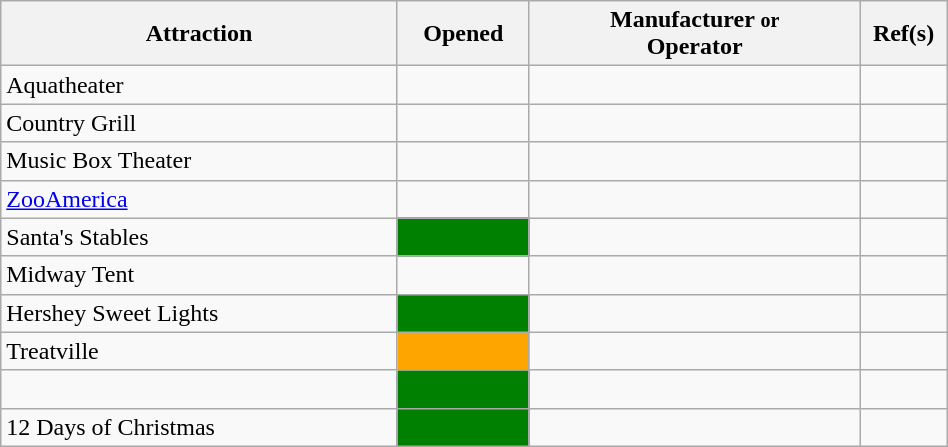<table class="wikitable sortable" width=50%>
<tr>
<th width=30%>Attraction</th>
<th width=10%>Opened</th>
<th width=25%>Manufacturer <small>or</small><br>Operator</th>
<th width=4% class="unsortable">Ref(s)</th>
</tr>
<tr>
<td>Aquatheater</td>
<td></td>
<td></td>
<td></td>
</tr>
<tr>
<td>Country Grill</td>
<td></td>
<td></td>
<td></td>
</tr>
<tr>
<td>Music Box Theater</td>
<td></td>
<td></td>
<td></td>
</tr>
<tr>
<td><a href='#'>ZooAmerica</a></td>
<td></td>
<td></td>
<td></td>
</tr>
<tr>
<td>Santa's Stables</td>
<td style="background: green"></td>
<td></td>
<td></td>
</tr>
<tr>
<td>Midway Tent</td>
<td></td>
<td></td>
<td></td>
</tr>
<tr>
<td>Hershey Sweet Lights</td>
<td style="background: green"></td>
<td></td>
<td></td>
</tr>
<tr>
<td>Treatville</td>
<td style="background: orange"></td>
<td></td>
<td></td>
</tr>
<tr>
<td></td>
<td style="background: green"></td>
<td></td>
<td><br></td>
</tr>
<tr>
<td>12 Days of Christmas</td>
<td style="background: green"></td>
<td></td>
<td></td>
</tr>
</table>
